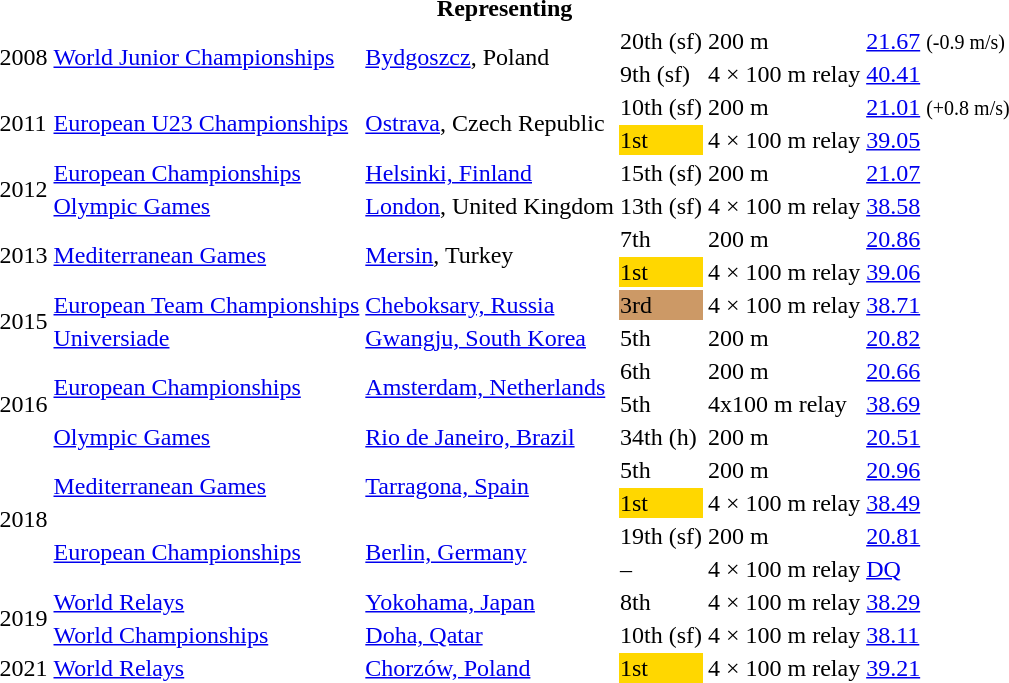<table>
<tr>
<th colspan="6">Representing </th>
</tr>
<tr>
<td rowspan=2>2008</td>
<td rowspan=2><a href='#'>World Junior Championships</a></td>
<td rowspan=2><a href='#'>Bydgoszcz</a>, Poland</td>
<td>20th (sf)</td>
<td>200 m</td>
<td><a href='#'>21.67</a> <small>(-0.9 m/s)</small></td>
</tr>
<tr>
<td>9th (sf)</td>
<td>4 × 100 m relay</td>
<td><a href='#'>40.41</a></td>
</tr>
<tr>
<td rowspan=2>2011</td>
<td rowspan=2><a href='#'>European U23 Championships</a></td>
<td rowspan=2><a href='#'>Ostrava</a>, Czech Republic</td>
<td>10th (sf)</td>
<td>200 m</td>
<td><a href='#'>21.01</a> <small>(+0.8 m/s)</small></td>
</tr>
<tr>
<td bgcolor=gold>1st</td>
<td>4 × 100 m relay</td>
<td><a href='#'>39.05</a></td>
</tr>
<tr>
<td rowspan=2>2012</td>
<td><a href='#'>European Championships</a></td>
<td><a href='#'>Helsinki, Finland</a></td>
<td>15th (sf)</td>
<td>200 m</td>
<td><a href='#'>21.07</a></td>
</tr>
<tr>
<td><a href='#'>Olympic Games</a></td>
<td><a href='#'>London</a>, United Kingdom</td>
<td>13th (sf)</td>
<td>4 × 100 m relay</td>
<td><a href='#'>38.58</a></td>
</tr>
<tr>
<td rowspan=2>2013</td>
<td rowspan=2><a href='#'>Mediterranean Games</a></td>
<td rowspan=2><a href='#'>Mersin</a>, Turkey</td>
<td>7th</td>
<td>200 m</td>
<td><a href='#'>20.86</a></td>
</tr>
<tr>
<td bgcolor=gold>1st</td>
<td>4 × 100 m relay</td>
<td><a href='#'>39.06</a></td>
</tr>
<tr>
<td rowspan=2>2015</td>
<td><a href='#'>European Team Championships</a></td>
<td><a href='#'>Cheboksary, Russia</a></td>
<td bgcolor=cc9966>3rd</td>
<td>4 × 100 m relay</td>
<td><a href='#'>38.71</a></td>
</tr>
<tr>
<td><a href='#'>Universiade</a></td>
<td><a href='#'>Gwangju, South Korea</a></td>
<td>5th</td>
<td>200 m</td>
<td><a href='#'>20.82</a></td>
</tr>
<tr>
<td rowspan=3>2016</td>
<td rowspan=2><a href='#'>European Championships</a></td>
<td rowspan=2><a href='#'>Amsterdam, Netherlands</a></td>
<td>6th</td>
<td>200 m</td>
<td><a href='#'>20.66</a></td>
</tr>
<tr>
<td>5th</td>
<td>4x100 m relay</td>
<td><a href='#'>38.69</a></td>
</tr>
<tr>
<td><a href='#'>Olympic Games</a></td>
<td><a href='#'>Rio de Janeiro, Brazil</a></td>
<td>34th (h)</td>
<td>200 m</td>
<td><a href='#'>20.51</a></td>
</tr>
<tr>
<td rowspan=4>2018</td>
<td rowspan=2><a href='#'>Mediterranean Games</a></td>
<td rowspan=2><a href='#'>Tarragona, Spain</a></td>
<td>5th</td>
<td>200 m</td>
<td><a href='#'>20.96</a></td>
</tr>
<tr>
<td bgcolor=gold>1st</td>
<td>4 × 100 m relay</td>
<td><a href='#'>38.49</a></td>
</tr>
<tr>
<td rowspan=2><a href='#'>European Championships</a></td>
<td rowspan=2><a href='#'>Berlin, Germany</a></td>
<td>19th (sf)</td>
<td>200 m</td>
<td><a href='#'>20.81</a></td>
</tr>
<tr>
<td>–</td>
<td>4 × 100 m relay</td>
<td><a href='#'>DQ</a></td>
</tr>
<tr>
<td rowspan=2>2019</td>
<td><a href='#'>World Relays</a></td>
<td><a href='#'>Yokohama, Japan</a></td>
<td>8th</td>
<td>4 × 100 m relay</td>
<td><a href='#'>38.29</a></td>
</tr>
<tr>
<td><a href='#'>World Championships</a></td>
<td><a href='#'>Doha, Qatar</a></td>
<td>10th (sf)</td>
<td>4 × 100 m relay</td>
<td><a href='#'>38.11</a></td>
</tr>
<tr>
<td>2021</td>
<td><a href='#'>World Relays</a></td>
<td><a href='#'>Chorzów, Poland</a></td>
<td bgcolor=gold>1st</td>
<td>4 × 100 m relay</td>
<td><a href='#'>39.21</a></td>
</tr>
</table>
